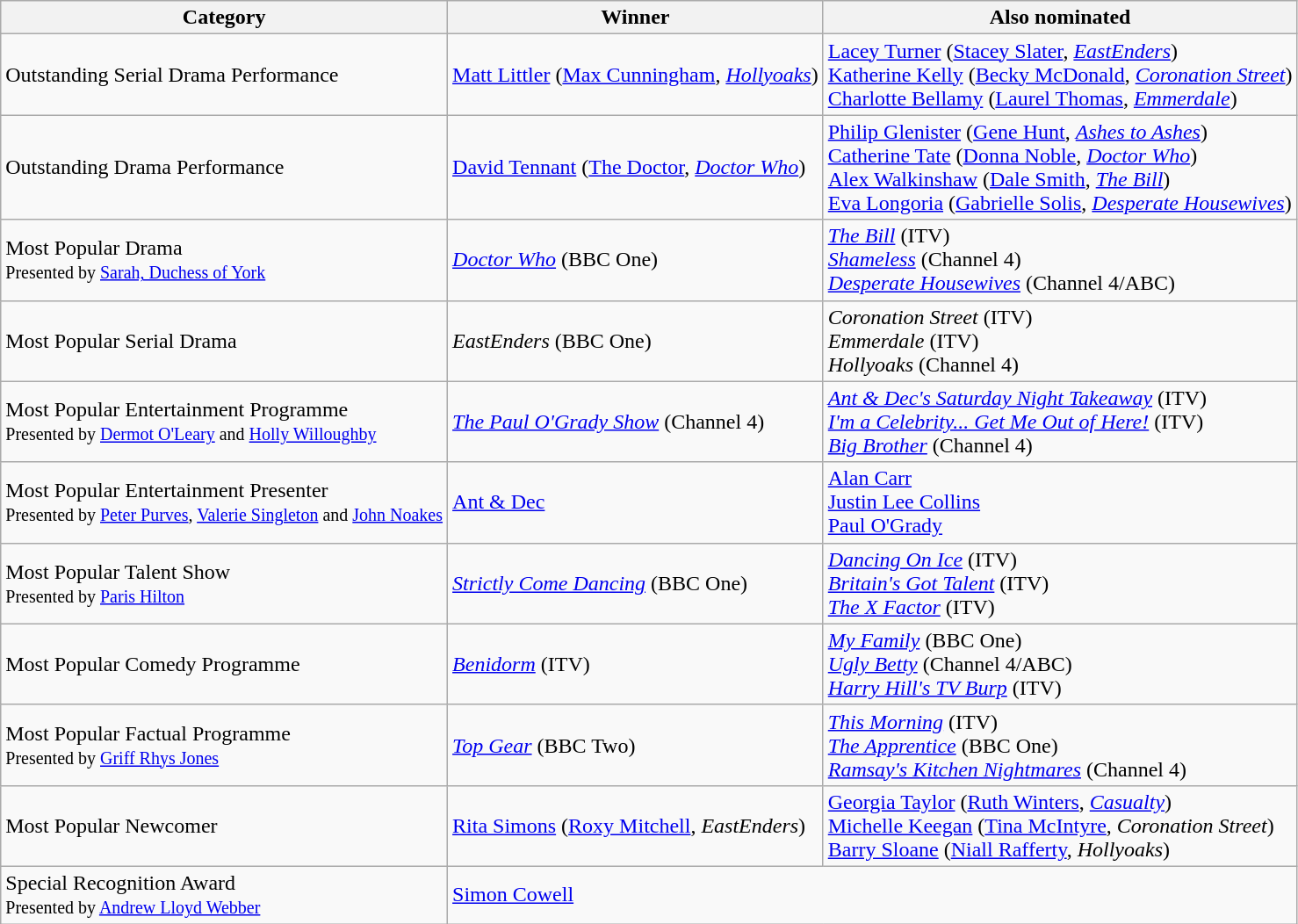<table class="wikitable sortable">
<tr>
<th>Category</th>
<th>Winner</th>
<th>Also nominated</th>
</tr>
<tr>
<td>Outstanding Serial Drama Performance</td>
<td><a href='#'>Matt Littler</a> (<a href='#'>Max Cunningham</a>, <em><a href='#'>Hollyoaks</a></em>)</td>
<td><a href='#'>Lacey Turner</a> (<a href='#'>Stacey Slater</a>, <em><a href='#'>EastEnders</a></em>)<br><a href='#'>Katherine Kelly</a> (<a href='#'>Becky McDonald</a>, <em><a href='#'>Coronation Street</a></em>)<br><a href='#'>Charlotte Bellamy</a> (<a href='#'>Laurel Thomas</a>, <em><a href='#'>Emmerdale</a></em>)</td>
</tr>
<tr>
<td>Outstanding Drama Performance</td>
<td><a href='#'>David Tennant</a> (<a href='#'>The Doctor</a>, <em><a href='#'>Doctor Who</a></em>)</td>
<td><a href='#'>Philip Glenister</a> (<a href='#'>Gene Hunt</a>, <em><a href='#'>Ashes to Ashes</a></em>)<br><a href='#'>Catherine Tate</a> (<a href='#'>Donna Noble</a>, <em><a href='#'>Doctor Who</a></em>)<br><a href='#'>Alex Walkinshaw</a> (<a href='#'>Dale Smith</a>, <em><a href='#'>The Bill</a></em>)<br><a href='#'>Eva Longoria</a> (<a href='#'>Gabrielle Solis</a>, <em><a href='#'>Desperate Housewives</a></em>)</td>
</tr>
<tr>
<td>Most Popular Drama<br><small>Presented by <a href='#'>Sarah, Duchess of York</a></small></td>
<td><em><a href='#'>Doctor Who</a></em> (BBC One)</td>
<td><em><a href='#'>The Bill</a></em> (ITV)<br><em><a href='#'>Shameless</a></em> (Channel 4)<br><em><a href='#'>Desperate Housewives</a></em> (Channel 4/ABC)</td>
</tr>
<tr>
<td>Most Popular Serial Drama</td>
<td><em>EastEnders</em> (BBC One)</td>
<td><em>Coronation Street</em> (ITV)<br><em>Emmerdale</em> (ITV)<br><em>Hollyoaks</em> (Channel 4)</td>
</tr>
<tr>
<td>Most Popular Entertainment Programme<br><small>Presented by <a href='#'>Dermot O'Leary</a> and <a href='#'>Holly Willoughby</a></small></td>
<td><em><a href='#'>The Paul O'Grady Show</a></em> (Channel 4)</td>
<td><em><a href='#'>Ant & Dec's Saturday Night Takeaway</a></em> (ITV)<br><em><a href='#'>I'm a Celebrity... Get Me Out of Here!</a></em> (ITV)<br><em><a href='#'>Big Brother</a></em> (Channel 4)</td>
</tr>
<tr>
<td>Most Popular Entertainment Presenter<br><small>Presented by <a href='#'>Peter Purves</a>, <a href='#'>Valerie Singleton</a> and <a href='#'>John Noakes</a></small></td>
<td><a href='#'>Ant & Dec</a></td>
<td><a href='#'>Alan Carr</a><br><a href='#'>Justin Lee Collins</a><br><a href='#'>Paul O'Grady</a></td>
</tr>
<tr>
<td>Most Popular Talent Show<br><small>Presented by <a href='#'>Paris Hilton</a></small></td>
<td><em><a href='#'>Strictly Come Dancing</a></em> (BBC One)</td>
<td><em><a href='#'>Dancing On Ice</a></em> (ITV)<br><em><a href='#'>Britain's Got Talent</a></em> (ITV)<br><em><a href='#'>The X Factor</a></em> (ITV)</td>
</tr>
<tr>
<td>Most Popular Comedy Programme</td>
<td><em><a href='#'>Benidorm</a></em> (ITV)</td>
<td><em><a href='#'>My Family</a></em> (BBC One)<br><em><a href='#'>Ugly Betty</a></em> (Channel 4/ABC)<br><em><a href='#'>Harry Hill's TV Burp</a></em> (ITV)</td>
</tr>
<tr>
<td>Most Popular Factual Programme<br><small>Presented by <a href='#'>Griff Rhys Jones</a></small></td>
<td><em><a href='#'>Top Gear</a></em> (BBC Two)</td>
<td><em><a href='#'>This Morning</a></em> (ITV)<br><em><a href='#'>The Apprentice</a></em> (BBC One)<br><em><a href='#'>Ramsay's Kitchen Nightmares</a></em> (Channel 4)</td>
</tr>
<tr>
<td>Most Popular Newcomer</td>
<td><a href='#'>Rita Simons</a> (<a href='#'>Roxy Mitchell</a>, <em>EastEnders</em>)</td>
<td><a href='#'>Georgia Taylor</a> (<a href='#'>Ruth Winters</a>, <em><a href='#'>Casualty</a></em>)<br><a href='#'>Michelle Keegan</a> (<a href='#'>Tina McIntyre</a>, <em>Coronation Street</em>)<br><a href='#'>Barry Sloane</a> (<a href='#'>Niall Rafferty</a>, <em>Hollyoaks</em>)</td>
</tr>
<tr>
<td>Special Recognition Award<br><small>Presented by <a href='#'>Andrew Lloyd Webber</a></small></td>
<td colspan="2"><a href='#'>Simon Cowell</a></td>
</tr>
</table>
